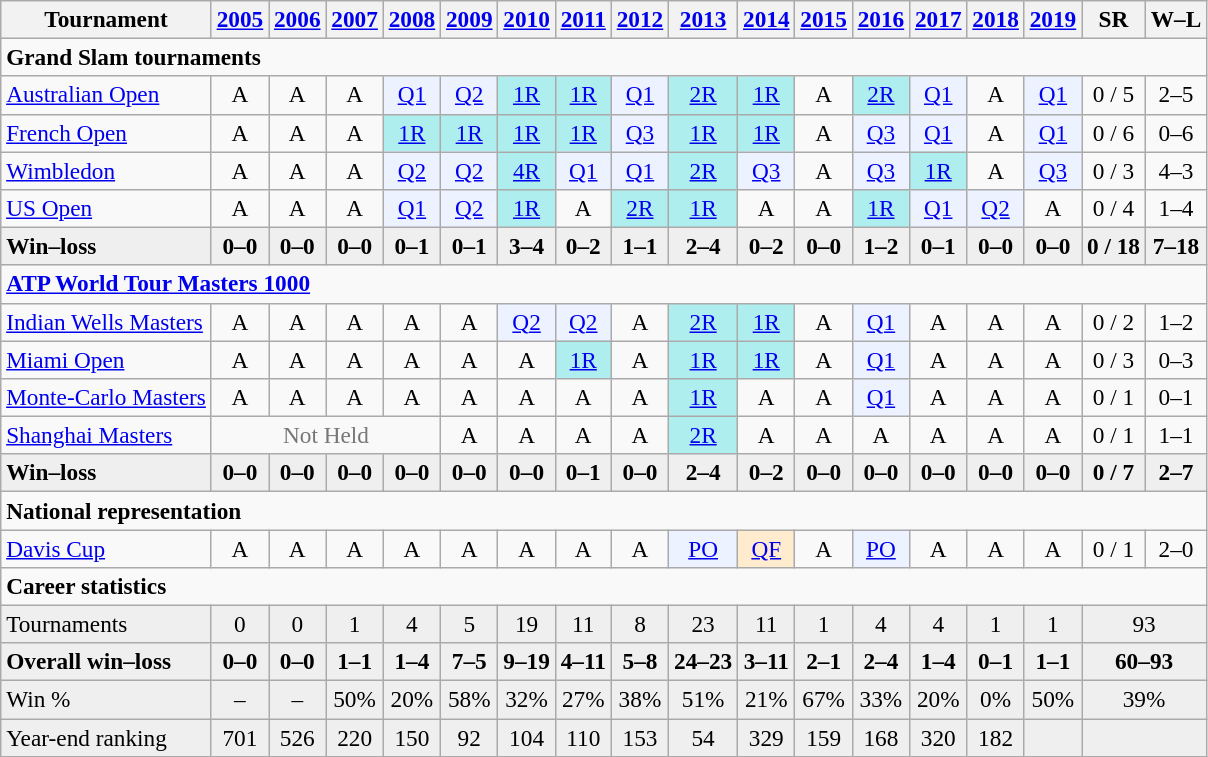<table class=wikitable style=text-align:center;font-size:97%>
<tr>
<th>Tournament</th>
<th><a href='#'>2005</a></th>
<th><a href='#'>2006</a></th>
<th><a href='#'>2007</a></th>
<th><a href='#'>2008</a></th>
<th><a href='#'>2009</a></th>
<th><a href='#'>2010</a></th>
<th><a href='#'>2011</a></th>
<th><a href='#'>2012</a></th>
<th><a href='#'>2013</a></th>
<th><a href='#'>2014</a></th>
<th><a href='#'>2015</a></th>
<th><a href='#'>2016</a></th>
<th><a href='#'>2017</a></th>
<th><a href='#'>2018</a></th>
<th><a href='#'>2019</a></th>
<th>SR</th>
<th>W–L</th>
</tr>
<tr>
<td colspan="18" align="left"><strong>Grand Slam tournaments</strong></td>
</tr>
<tr>
<td align=left><a href='#'>Australian Open</a></td>
<td>A</td>
<td>A</td>
<td>A</td>
<td bgcolor=ecf2ff><a href='#'>Q1</a></td>
<td bgcolor=ecf2ff><a href='#'>Q2</a></td>
<td bgcolor=afeeee><a href='#'>1R</a></td>
<td bgcolor=afeeee><a href='#'>1R</a></td>
<td bgcolor=ecf2ff><a href='#'>Q1</a></td>
<td bgcolor=afeeee><a href='#'>2R</a></td>
<td bgcolor=afeeee><a href='#'>1R</a></td>
<td>A</td>
<td bgcolor=afeeee><a href='#'>2R</a></td>
<td bgcolor=ecf2ff><a href='#'>Q1</a></td>
<td>A</td>
<td bgcolor=ecf2ff><a href='#'>Q1</a></td>
<td>0 / 5</td>
<td>2–5</td>
</tr>
<tr>
<td align=left><a href='#'>French Open</a></td>
<td>A</td>
<td>A</td>
<td>A</td>
<td bgcolor=afeeee><a href='#'>1R</a></td>
<td bgcolor=afeeee><a href='#'>1R</a></td>
<td bgcolor=afeeee><a href='#'>1R</a></td>
<td bgcolor=afeeee><a href='#'>1R</a></td>
<td bgcolor=ecf2ff><a href='#'>Q3</a></td>
<td bgcolor=afeeee><a href='#'>1R</a></td>
<td bgcolor=afeeee><a href='#'>1R</a></td>
<td>A</td>
<td bgcolor=ecf2ff><a href='#'>Q3</a></td>
<td bgcolor=ecf2ff><a href='#'>Q1</a></td>
<td>A</td>
<td bgcolor=ecf2ff><a href='#'>Q1</a></td>
<td>0 / 6</td>
<td>0–6</td>
</tr>
<tr>
<td align=left><a href='#'>Wimbledon</a></td>
<td>A</td>
<td>A</td>
<td>A</td>
<td bgcolor=ecf2ff><a href='#'>Q2</a></td>
<td bgcolor=ecf2ff><a href='#'>Q2</a></td>
<td bgcolor=afeeee><a href='#'>4R</a></td>
<td bgcolor=ecf2ff><a href='#'>Q1</a></td>
<td bgcolor=ecf2ff><a href='#'>Q1</a></td>
<td bgcolor=afeeee><a href='#'>2R</a></td>
<td bgcolor=ecf2ff><a href='#'>Q3</a></td>
<td>A</td>
<td bgcolor=ecf2ff><a href='#'>Q3</a></td>
<td bgcolor=afeeee><a href='#'>1R</a></td>
<td>A</td>
<td bgcolor=ecf2ff><a href='#'>Q3</a></td>
<td>0 / 3</td>
<td>4–3</td>
</tr>
<tr>
<td align=left><a href='#'>US Open</a></td>
<td>A</td>
<td>A</td>
<td>A</td>
<td bgcolor=ecf2ff><a href='#'>Q1</a></td>
<td bgcolor=ecf2ff><a href='#'>Q2</a></td>
<td bgcolor=afeeee><a href='#'>1R</a></td>
<td>A</td>
<td bgcolor=afeeee><a href='#'>2R</a></td>
<td bgcolor=afeeee><a href='#'>1R</a></td>
<td>A</td>
<td>A</td>
<td bgcolor=afeeee><a href='#'>1R</a></td>
<td bgcolor=ecf2ff><a href='#'>Q1</a></td>
<td bgcolor=ecf2ff><a href='#'>Q2</a></td>
<td>A</td>
<td>0 / 4</td>
<td>1–4</td>
</tr>
<tr style="font-weight:bold; background:#efefef;">
<td style=text-align:left>Win–loss</td>
<td>0–0</td>
<td>0–0</td>
<td>0–0</td>
<td>0–1</td>
<td>0–1</td>
<td>3–4</td>
<td>0–2</td>
<td>1–1</td>
<td>2–4</td>
<td>0–2</td>
<td>0–0</td>
<td>1–2</td>
<td>0–1</td>
<td>0–0</td>
<td>0–0</td>
<td>0 / 18</td>
<td>7–18</td>
</tr>
<tr>
<td colspan="18" align="left"><strong><a href='#'>ATP World Tour Masters 1000</a></strong></td>
</tr>
<tr>
<td align=left><a href='#'>Indian Wells Masters</a></td>
<td>A</td>
<td>A</td>
<td>A</td>
<td>A</td>
<td>A</td>
<td bgcolor=ecf2ff><a href='#'>Q2</a></td>
<td bgcolor=ecf2ff><a href='#'>Q2</a></td>
<td>A</td>
<td bgcolor=afeeee><a href='#'>2R</a></td>
<td bgcolor=afeeee><a href='#'>1R</a></td>
<td>A</td>
<td bgcolor=ecf2ff><a href='#'>Q1</a></td>
<td>A</td>
<td>A</td>
<td>A</td>
<td>0 / 2</td>
<td>1–2</td>
</tr>
<tr>
<td align=left><a href='#'>Miami Open</a></td>
<td>A</td>
<td>A</td>
<td>A</td>
<td>A</td>
<td>A</td>
<td>A</td>
<td bgcolor=afeeee><a href='#'>1R</a></td>
<td>A</td>
<td bgcolor=afeeee><a href='#'>1R</a></td>
<td bgcolor=afeeee><a href='#'>1R</a></td>
<td>A</td>
<td bgcolor=ecf2ff><a href='#'>Q1</a></td>
<td>A</td>
<td>A</td>
<td>A</td>
<td>0 / 3</td>
<td>0–3</td>
</tr>
<tr>
<td align=left><a href='#'>Monte-Carlo Masters</a></td>
<td>A</td>
<td>A</td>
<td>A</td>
<td>A</td>
<td>A</td>
<td>A</td>
<td>A</td>
<td>A</td>
<td bgcolor=afeeee><a href='#'>1R</a></td>
<td>A</td>
<td>A</td>
<td bgcolor=ecf2ff><a href='#'>Q1</a></td>
<td>A</td>
<td>A</td>
<td>A</td>
<td>0 / 1</td>
<td>0–1</td>
</tr>
<tr>
<td align=left><a href='#'>Shanghai Masters</a></td>
<td colspan=4 style=color:#767676>Not Held</td>
<td>A</td>
<td>A</td>
<td>A</td>
<td>A</td>
<td bgcolor=afeeee><a href='#'>2R</a></td>
<td>A</td>
<td>A</td>
<td>A</td>
<td>A</td>
<td>A</td>
<td>A</td>
<td>0 / 1</td>
<td>1–1</td>
</tr>
<tr style="font-weight:bold; background:#efefef;">
<td style=text-align:left>Win–loss</td>
<td>0–0</td>
<td>0–0</td>
<td>0–0</td>
<td>0–0</td>
<td>0–0</td>
<td>0–0</td>
<td>0–1</td>
<td>0–0</td>
<td>2–4</td>
<td>0–2</td>
<td>0–0</td>
<td>0–0</td>
<td>0–0</td>
<td>0–0</td>
<td>0–0</td>
<td>0 / 7</td>
<td>2–7</td>
</tr>
<tr>
<td colspan="18" align="left"><strong>National representation</strong></td>
</tr>
<tr>
<td align="left"><a href='#'>Davis Cup</a></td>
<td>A</td>
<td>A</td>
<td>A</td>
<td>A</td>
<td>A</td>
<td>A</td>
<td>A</td>
<td>A</td>
<td bgcolor=ecf2ff><a href='#'>PO</a></td>
<td bgcolor=ffebcd><a href='#'>QF</a></td>
<td>A</td>
<td bgcolor=ecf2ff><a href='#'>PO</a></td>
<td>A</td>
<td>A</td>
<td>A</td>
<td>0 / 1</td>
<td>2–0</td>
</tr>
<tr>
<td colspan="18" align="left"><strong>Career statistics</strong></td>
</tr>
<tr bgcolor="efefef">
<td style=text-align:left>Tournaments</td>
<td>0</td>
<td>0</td>
<td>1</td>
<td>4</td>
<td>5</td>
<td>19</td>
<td>11</td>
<td>8</td>
<td>23</td>
<td>11</td>
<td>1</td>
<td>4</td>
<td>4</td>
<td>1</td>
<td>1</td>
<td colspan=2>93</td>
</tr>
<tr style="font-weight:bold; background:#efefef;">
<td style=text-align:left>Overall win–loss</td>
<td>0–0</td>
<td>0–0</td>
<td>1–1</td>
<td>1–4</td>
<td>7–5</td>
<td>9–19</td>
<td>4–11</td>
<td>5–8</td>
<td>24–23</td>
<td>3–11</td>
<td>2–1</td>
<td>2–4</td>
<td>1–4</td>
<td>0–1</td>
<td>1–1</td>
<td colspan=2>60–93</td>
</tr>
<tr bgcolor="efefef">
<td style=text-align:left>Win %</td>
<td>–</td>
<td>–</td>
<td>50%</td>
<td>20%</td>
<td>58%</td>
<td>32%</td>
<td>27%</td>
<td>38%</td>
<td>51%</td>
<td>21%</td>
<td>67%</td>
<td>33%</td>
<td>20%</td>
<td>0%</td>
<td>50%</td>
<td colspan=2>39%</td>
</tr>
<tr bgcolor="efefef">
<td style=text-align:left>Year-end ranking</td>
<td>701</td>
<td>526</td>
<td>220</td>
<td>150</td>
<td>92</td>
<td>104</td>
<td>110</td>
<td>153</td>
<td>54</td>
<td>329</td>
<td>159</td>
<td>168</td>
<td>320</td>
<td>182</td>
<td></td>
<td colspan=2></td>
</tr>
</table>
